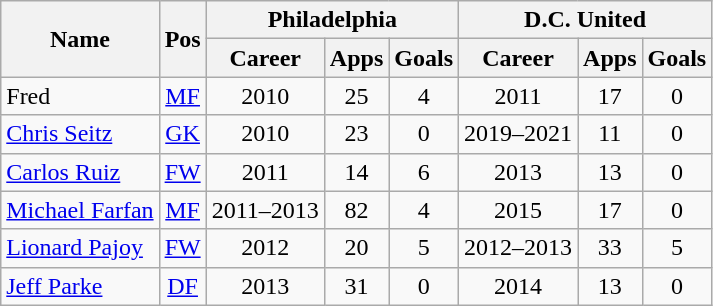<table class="wikitable" style="text-align: center">
<tr>
<th rowspan=2>Name</th>
<th rowspan=2>Pos</th>
<th colspan=3>Philadelphia</th>
<th colspan=3>D.C. United</th>
</tr>
<tr>
<th>Career</th>
<th>Apps</th>
<th>Goals</th>
<th>Career</th>
<th>Apps</th>
<th>Goals</th>
</tr>
<tr>
<td align="left"> Fred</td>
<td><a href='#'>MF</a></td>
<td>2010</td>
<td>25</td>
<td>4</td>
<td>2011</td>
<td>17</td>
<td>0</td>
</tr>
<tr>
<td align="left"> <a href='#'>Chris Seitz</a></td>
<td><a href='#'>GK</a></td>
<td>2010</td>
<td>23</td>
<td>0</td>
<td>2019–2021</td>
<td>11</td>
<td>0</td>
</tr>
<tr>
<td align="left"> <a href='#'>Carlos Ruiz</a></td>
<td><a href='#'>FW</a></td>
<td>2011</td>
<td>14</td>
<td>6</td>
<td>2013</td>
<td>13</td>
<td>0</td>
</tr>
<tr>
<td align="left"> <a href='#'>Michael Farfan</a></td>
<td><a href='#'>MF</a></td>
<td>2011–2013</td>
<td>82</td>
<td>4</td>
<td>2015</td>
<td>17</td>
<td>0</td>
</tr>
<tr>
<td align="left"> <a href='#'>Lionard Pajoy</a></td>
<td><a href='#'>FW</a></td>
<td>2012</td>
<td>20</td>
<td>5</td>
<td>2012–2013</td>
<td>33</td>
<td>5</td>
</tr>
<tr>
<td align="left"> <a href='#'>Jeff Parke</a></td>
<td><a href='#'>DF</a></td>
<td>2013</td>
<td>31</td>
<td>0</td>
<td>2014</td>
<td>13</td>
<td>0</td>
</tr>
</table>
